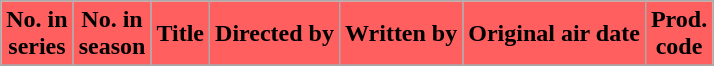<table class="wikitable plainrowheaders" style="background-color:#fff;">
<tr>
<th scope="col" style="background:#FF5F5F;">No. in<br>series</th>
<th scope="col" style="background:#FF5F5F;">No. in<br>season</th>
<th scope="col" style="background:#FF5F5F;">Title</th>
<th scope="col" style="background:#FF5F5F;">Directed by</th>
<th scope="col" style="background:#FF5F5F;">Written by</th>
<th scope="col" style="background:#FF5F5F;">Original air date</th>
<th scope="col" style="background:#FF5F5F;">Prod.<br>code</th>
</tr>
<tr>
</tr>
</table>
